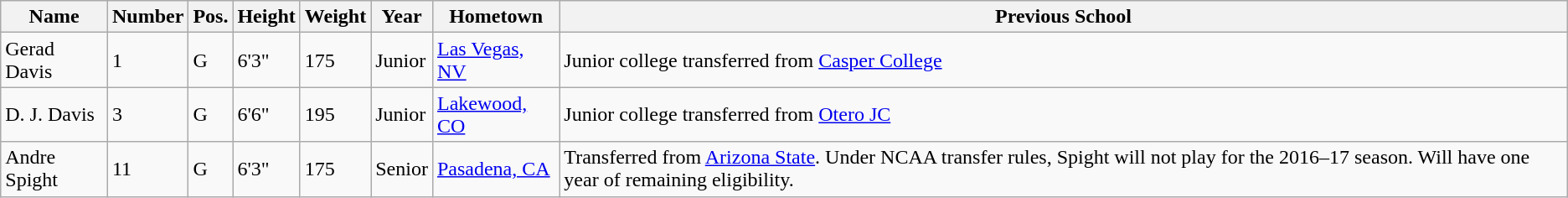<table class="wikitable sortable" border="1">
<tr>
<th>Name</th>
<th>Number</th>
<th>Pos.</th>
<th>Height</th>
<th>Weight</th>
<th>Year</th>
<th>Hometown</th>
<th class="unsortable">Previous School</th>
</tr>
<tr>
<td>Gerad Davis</td>
<td>1</td>
<td>G</td>
<td>6'3"</td>
<td>175</td>
<td>Junior</td>
<td><a href='#'>Las Vegas, NV</a></td>
<td>Junior college transferred from <a href='#'>Casper College</a></td>
</tr>
<tr>
<td>D. J. Davis</td>
<td>3</td>
<td>G</td>
<td>6'6"</td>
<td>195</td>
<td>Junior</td>
<td><a href='#'>Lakewood, CO</a></td>
<td>Junior college transferred from <a href='#'>Otero JC</a></td>
</tr>
<tr>
<td>Andre Spight</td>
<td>11</td>
<td>G</td>
<td>6'3"</td>
<td>175</td>
<td>Senior</td>
<td><a href='#'>Pasadena, CA</a></td>
<td>Transferred from <a href='#'>Arizona State</a>. Under NCAA transfer rules, Spight will not play for the 2016–17 season. Will have one year of remaining eligibility.</td>
</tr>
</table>
